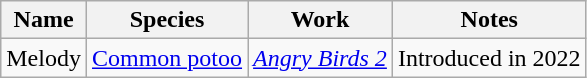<table class="wikitable">
<tr>
<th>Name</th>
<th>Species</th>
<th>Work</th>
<th>Notes</th>
</tr>
<tr>
<td>Melody</td>
<td><a href='#'>Common potoo</a></td>
<td><em><a href='#'>Angry Birds 2</a></em></td>
<td>Introduced in 2022</td>
</tr>
</table>
